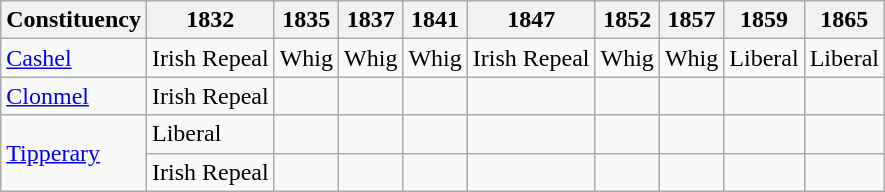<table class=wikitable sortable>
<tr>
<th>Constituency</th>
<th>1832</th>
<th>1835</th>
<th>1837</th>
<th>1841</th>
<th>1847</th>
<th>1852</th>
<th>1857</th>
<th>1859</th>
<th>1865</th>
</tr>
<tr>
<td><a href='#'>Cashel</a></td>
<td bgcolor=>Irish Repeal</td>
<td bgcolor=>Whig</td>
<td bgcolor=>Whig</td>
<td bgcolor=>Whig</td>
<td bgcolor=>Irish Repeal</td>
<td bgcolor=>Whig</td>
<td bgcolor=>Whig</td>
<td bgcolor=>Liberal</td>
<td bgcolor=>Liberal</td>
</tr>
<tr>
<td><a href='#'>Clonmel</a></td>
<td bgcolor=>Irish Repeal</td>
<td></td>
<td></td>
<td></td>
<td></td>
<td></td>
<td></td>
<td></td>
<td></td>
</tr>
<tr>
<td rowspan=2><a href='#'>Tipperary</a></td>
<td bgcolor=>Liberal</td>
<td></td>
<td></td>
<td></td>
<td></td>
<td></td>
<td></td>
<td></td>
<td></td>
</tr>
<tr>
<td bgcolor=>Irish Repeal</td>
<td></td>
<td></td>
<td></td>
<td></td>
<td></td>
<td></td>
<td></td>
<td></td>
</tr>
</table>
